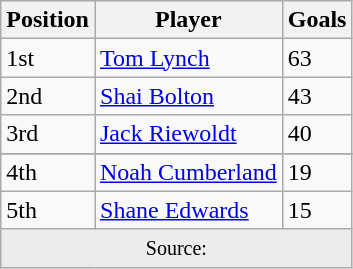<table class="wikitable">
<tr>
<th>Position</th>
<th>Player</th>
<th>Goals</th>
</tr>
<tr>
<td>1st</td>
<td><a href='#'>Tom Lynch</a></td>
<td>63</td>
</tr>
<tr>
<td>2nd</td>
<td><a href='#'>Shai Bolton</a></td>
<td>43</td>
</tr>
<tr>
<td>3rd</td>
<td><a href='#'>Jack Riewoldt</a></td>
<td>40</td>
</tr>
<tr>
</tr>
<tr>
<td>4th</td>
<td><a href='#'>Noah Cumberland</a></td>
<td>19</td>
</tr>
<tr>
<td>5th</td>
<td><a href='#'>Shane Edwards</a></td>
<td>15</td>
</tr>
<tr>
<td colspan="3" style="text-align: center; background: #ececec;"><small>Source:</small></td>
</tr>
</table>
